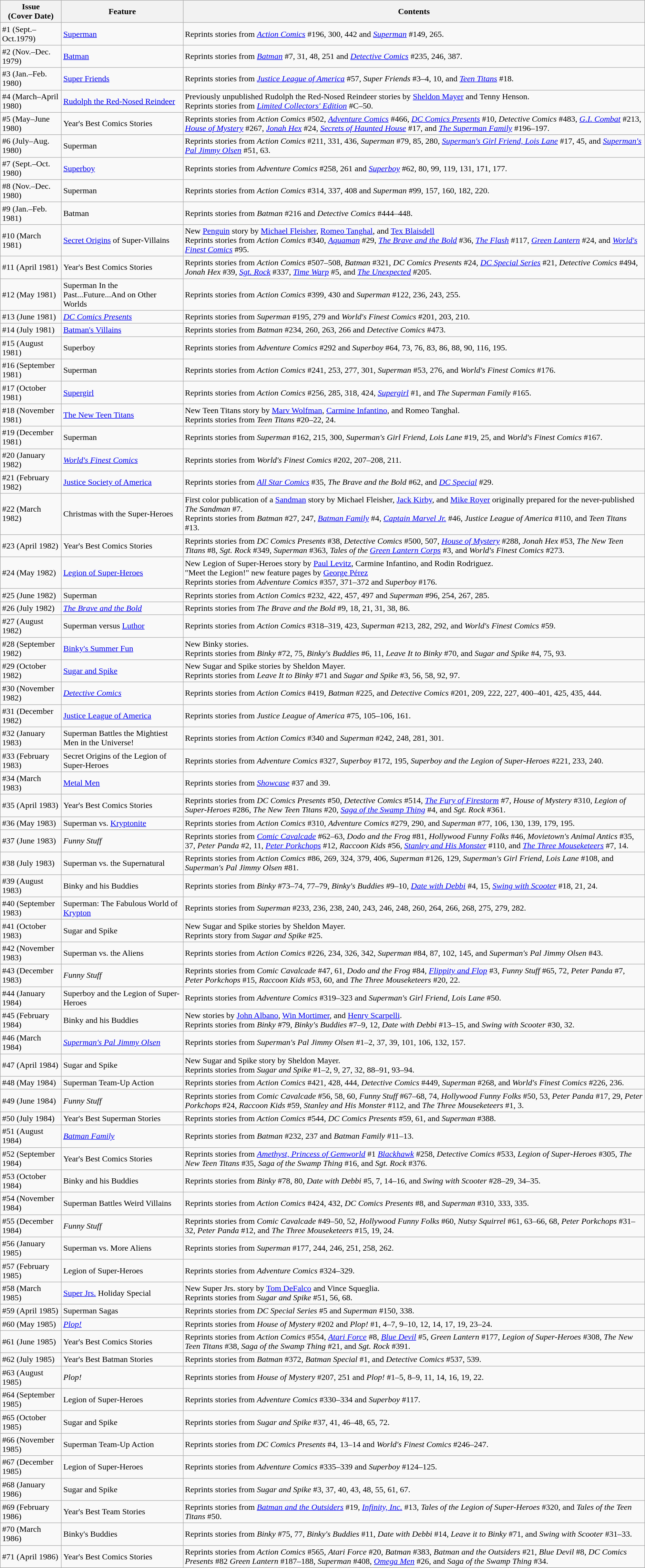<table class="sortable wikitable">
<tr>
<th><strong>Issue<br>(Cover Date)</strong></th>
<th><strong>Feature</strong></th>
<th><strong>Contents</strong></th>
</tr>
<tr>
<td>#1 (Sept.–Oct.1979)</td>
<td><a href='#'>Superman</a></td>
<td>Reprints stories from <em><a href='#'>Action Comics</a></em> #196, 300, 442 and <em><a href='#'>Superman</a></em> #149, 265.</td>
</tr>
<tr>
<td>#2 (Nov.–Dec. 1979)</td>
<td><a href='#'>Batman</a></td>
<td>Reprints stories from <em><a href='#'>Batman</a></em> #7, 31, 48, 251 and  <em><a href='#'>Detective Comics</a></em> #235, 246, 387.</td>
</tr>
<tr>
<td>#3 (Jan.–Feb. 1980)</td>
<td><a href='#'>Super Friends</a></td>
<td>Reprints stories from <em><a href='#'>Justice League of America</a></em> #57, <em>Super Friends</em> #3–4, 10, and <em><a href='#'>Teen Titans</a></em> #18.</td>
</tr>
<tr>
<td>#4 (March–April  1980)</td>
<td><a href='#'>Rudolph the Red-Nosed Reindeer</a></td>
<td>Previously unpublished Rudolph the Red-Nosed Reindeer stories by <a href='#'>Sheldon Mayer</a> and Tenny Henson.<br>Reprints stories from <em><a href='#'>Limited Collectors' Edition</a></em> #C–50.</td>
</tr>
<tr>
<td>#5 (May–June 1980)</td>
<td>Year's Best Comics Stories</td>
<td>Reprints stories from <em>Action Comics</em> #502, <em><a href='#'>Adventure Comics</a></em> #466, <em><a href='#'>DC Comics Presents</a></em> #10, <em>Detective Comics</em> #483, <em><a href='#'>G.I. Combat</a></em> #213, <em><a href='#'>House of Mystery</a></em> #267, <em><a href='#'>Jonah Hex</a></em> #24, <em><a href='#'>Secrets of Haunted House</a></em> #17, and <em><a href='#'>The Superman Family</a></em> #196–197.</td>
</tr>
<tr>
<td>#6 (July–Aug. 1980)</td>
<td>Superman</td>
<td>Reprints stories from <em>Action Comics</em> #211, 331, 436, <em>Superman</em> #79, 85, 280, <em><a href='#'>Superman's Girl Friend, Lois Lane</a></em> #17, 45, and <em><a href='#'>Superman's Pal Jimmy Olsen</a></em> #51, 63.</td>
</tr>
<tr>
<td>#7 (Sept.–Oct. 1980)</td>
<td><a href='#'>Superboy</a></td>
<td>Reprints stories from <em>Adventure Comics</em> #258, 261 and <em><a href='#'>Superboy</a></em> #62, 80, 99, 119, 131, 171, 177.</td>
</tr>
<tr>
<td>#8 (Nov.–Dec. 1980)</td>
<td>Superman</td>
<td>Reprints stories from <em>Action Comics</em> #314, 337, 408 and <em>Superman</em> #99, 157, 160, 182, 220.</td>
</tr>
<tr>
<td>#9 (Jan.–Feb. 1981)</td>
<td>Batman</td>
<td>Reprints stories from <em>Batman</em> #216 and <em>Detective Comics</em> #444–448.</td>
</tr>
<tr>
<td>#10 (March 1981)</td>
<td><a href='#'>Secret Origins</a> of Super-Villains</td>
<td>New <a href='#'>Penguin</a> story by <a href='#'>Michael Fleisher</a>, <a href='#'>Romeo Tanghal</a>, and <a href='#'>Tex Blaisdell</a><br>Reprints stories from <em>Action Comics</em> #340, <em><a href='#'>Aquaman</a></em> #29, <em><a href='#'>The Brave and the Bold</a></em> #36, <em><a href='#'>The Flash</a></em> #117, <em><a href='#'>Green Lantern</a></em> #24, and <em><a href='#'>World's Finest Comics</a></em> #95.</td>
</tr>
<tr>
<td>#11 (April 1981)</td>
<td>Year's Best Comics Stories</td>
<td>Reprints stories from <em>Action Comics</em> #507–508, <em>Batman</em> #321, <em>DC Comics Presents</em> #24, <em><a href='#'>DC Special Series</a></em> #21, <em>Detective Comics</em> #494, <em>Jonah Hex</em> #39, <em><a href='#'>Sgt. Rock</a></em> #337, <em><a href='#'>Time Warp</a></em> #5, and <em><a href='#'>The Unexpected</a></em> #205.</td>
</tr>
<tr>
<td>#12 (May 1981)</td>
<td>Superman In the Past...Future...And on Other Worlds</td>
<td>Reprints stories from <em>Action Comics</em> #399, 430 and <em>Superman</em> #122, 236, 243, 255.</td>
</tr>
<tr>
<td>#13 (June 1981)</td>
<td><em><a href='#'>DC Comics Presents</a></em></td>
<td>Reprints stories from <em>Superman</em> #195, 279 and <em>World's Finest Comics</em> #201, 203, 210.</td>
</tr>
<tr>
<td>#14 (July 1981)</td>
<td><a href='#'>Batman's Villains</a></td>
<td>Reprints stories from <em>Batman</em> #234, 260, 263, 266 and <em>Detective Comics</em> #473.</td>
</tr>
<tr>
<td>#15 (August 1981)</td>
<td>Superboy</td>
<td>Reprints stories from <em>Adventure Comics</em> #292 and <em>Superboy</em> #64, 73, 76, 83, 86, 88, 90, 116, 195.</td>
</tr>
<tr>
<td>#16 (September 1981)</td>
<td>Superman</td>
<td>Reprints stories from <em>Action Comics</em> #241, 253, 277, 301, <em>Superman</em> #53, 276, and <em>World's Finest Comics</em> #176.</td>
</tr>
<tr>
<td>#17 (October 1981)</td>
<td><a href='#'>Supergirl</a></td>
<td>Reprints stories from <em>Action Comics</em> #256, 285, 318, 424, <em><a href='#'>Supergirl</a></em> #1, and <em>The Superman Family</em> #165.</td>
</tr>
<tr>
<td>#18 (November 1981)</td>
<td><a href='#'>The New Teen Titans</a></td>
<td>New Teen Titans story by <a href='#'>Marv Wolfman</a>, <a href='#'>Carmine Infantino</a>, and Romeo Tanghal.<br>Reprints stories from <em>Teen Titans</em> #20–22, 24.</td>
</tr>
<tr>
<td>#19 (December 1981)</td>
<td>Superman</td>
<td>Reprints stories from <em>Superman</em> #162, 215, 300, <em>Superman's Girl Friend, Lois Lane</em> #19, 25, and <em>World's Finest Comics</em> #167.</td>
</tr>
<tr>
<td>#20 (January 1982)</td>
<td><em><a href='#'>World's Finest Comics</a></em></td>
<td>Reprints stories from <em>World's Finest Comics</em> #202, 207–208, 211.</td>
</tr>
<tr>
<td>#21 (February 1982)</td>
<td><a href='#'>Justice Society of America</a></td>
<td>Reprints stories from <em><a href='#'>All Star Comics</a></em> #35, <em>The Brave and the Bold</em> #62, and <em><a href='#'>DC Special</a></em> #29.</td>
</tr>
<tr>
<td>#22 (March 1982)</td>
<td>Christmas with the Super-Heroes</td>
<td>First color publication of a <a href='#'>Sandman</a> story by Michael Fleisher, <a href='#'>Jack Kirby</a>, and <a href='#'>Mike Royer</a> originally prepared for the never-published <em>The Sandman</em> #7.<br>Reprints stories from <em>Batman</em> #27, 247, <em><a href='#'>Batman Family</a></em> #4, <em><a href='#'>Captain Marvel Jr.</a></em> #46, <em>Justice League of America</em> #110, and <em>Teen Titans</em> #13.</td>
</tr>
<tr>
<td>#23 (April 1982)</td>
<td>Year's Best Comics Stories</td>
<td>Reprints stories from <em>DC Comics Presents</em> #38, <em>Detective Comics</em> #500, 507, <em><a href='#'>House of Mystery</a></em> #288, <em>Jonah Hex</em> #53, <em>The New Teen Titans</em> #8, <em>Sgt. Rock</em> #349, <em>Superman</em> #363, <em>Tales of the <a href='#'>Green Lantern Corps</a></em> #3, and <em>World's Finest Comics</em> #273.</td>
</tr>
<tr>
<td>#24 (May 1982)</td>
<td><a href='#'>Legion of Super-Heroes</a></td>
<td>New Legion of Super-Heroes story by <a href='#'>Paul Levitz</a>, Carmine Infantino, and Rodin Rodriguez.<br>"Meet the Legion!" new feature pages by <a href='#'>George Pérez</a><br>Reprints stories from <em>Adventure Comics</em> #357, 371–372 and <em>Superboy</em> #176.</td>
</tr>
<tr>
<td>#25 (June 1982)</td>
<td>Superman</td>
<td>Reprints stories from <em>Action Comics</em> #232, 422, 457, 497 and <em>Superman</em> #96, 254, 267, 285.</td>
</tr>
<tr>
<td>#26 (July 1982)</td>
<td><em><a href='#'>The Brave and the Bold</a></em></td>
<td>Reprints stories from <em>The Brave and the Bold</em> #9, 18, 21, 31, 38, 86.</td>
</tr>
<tr>
<td>#27 (August 1982)</td>
<td>Superman versus <a href='#'>Luthor</a></td>
<td>Reprints stories from <em>Action Comics</em> #318–319, 423, <em>Superman</em> #213, 282, 292, and <em>World's Finest Comics</em> #59.</td>
</tr>
<tr>
<td>#28 (September 1982)</td>
<td><a href='#'>Binky's Summer Fun</a></td>
<td>New Binky stories.<br>Reprints stories from <em>Binky</em> #72, 75, <em>Binky's Buddies</em> #6, 11, <em>Leave It to Binky</em> #70, and <em>Sugar and Spike</em> #4, 75, 93.</td>
</tr>
<tr>
<td>#29 (October 1982)</td>
<td><a href='#'>Sugar and Spike</a></td>
<td>New Sugar and Spike stories by Sheldon Mayer.<br>Reprints stories from <em>Leave It to Binky</em> #71 and <em>Sugar and Spike</em> #3, 56, 58, 92, 97.</td>
</tr>
<tr>
<td>#30 (November 1982)</td>
<td><em><a href='#'>Detective Comics</a></em></td>
<td>Reprints stories from <em>Action Comics</em> #419, <em>Batman</em> #225, and <em>Detective Comics</em> #201, 209, 222, 227, 400–401, 425, 435, 444.</td>
</tr>
<tr>
<td>#31 (December 1982)</td>
<td><a href='#'>Justice League of America</a></td>
<td>Reprints stories from <em>Justice League of America</em> #75, 105–106, 161.</td>
</tr>
<tr>
<td>#32 (January 1983)</td>
<td>Superman Battles the Mightiest Men in the Universe!</td>
<td>Reprints stories from <em>Action Comics</em> #340 and <em>Superman</em> #242, 248, 281, 301.</td>
</tr>
<tr>
<td>#33 (February 1983)</td>
<td>Secret Origins of the Legion of Super-Heroes</td>
<td>Reprints stories from <em>Adventure Comics</em> #327, <em>Superboy</em> #172, 195, <em>Superboy and the Legion of Super-Heroes</em> #221, 233, 240.</td>
</tr>
<tr>
<td>#34 (March 1983)</td>
<td><a href='#'>Metal Men</a></td>
<td>Reprints stories from <em><a href='#'>Showcase</a></em> #37 and 39.</td>
</tr>
<tr>
<td>#35 (April 1983)</td>
<td>Year's Best Comics Stories</td>
<td>Reprints stories from <em>DC Comics Presents</em> #50, <em>Detective Comics</em> #514, <em><a href='#'>The Fury of Firestorm</a></em> #7, <em>House of Mystery</em> #310, <em>Legion of Super-Heroes</em> #286, <em>The New Teen Titans</em> #20, <em><a href='#'>Saga of the Swamp Thing</a></em> #4, and <em>Sgt. Rock</em> #361.</td>
</tr>
<tr>
<td>#36 (May 1983)</td>
<td>Superman vs. <a href='#'>Kryptonite</a></td>
<td>Reprints stories from <em>Action Comics</em> #310, <em>Adventure Comics</em> #279, 290, and <em>Superman</em> #77, 106, 130, 139, 179, 195.</td>
</tr>
<tr>
<td>#37 (June 1983)</td>
<td><em>Funny Stuff</em></td>
<td>Reprints stories from <em><a href='#'>Comic Cavalcade</a></em> #62–63, <em>Dodo and the Frog</em> #81, <em>Hollywood Funny Folks</em> #46, <em>Movietown's Animal Antics</em> #35, 37, <em>Peter Panda</em> #2, 11, <em><a href='#'>Peter Porkchops</a></em> #12, <em>Raccoon Kids</em> #56, <em><a href='#'>Stanley and His Monster</a></em> #110, and <em><a href='#'>The Three Mouseketeers</a></em> #7, 14.</td>
</tr>
<tr>
<td>#38 (July 1983)</td>
<td>Superman vs. the Supernatural</td>
<td>Reprints stories from <em>Action Comics</em> #86, 269, 324, 379, 406, <em>Superman</em> #126, 129, <em>Superman's Girl Friend, Lois Lane</em> #108, and <em>Superman's Pal Jimmy Olsen</em> #81.</td>
</tr>
<tr>
<td>#39 (August 1983)</td>
<td>Binky and his Buddies</td>
<td>Reprints stories from <em>Binky</em> #73–74, 77–79, <em>Binky's Buddies</em> #9–10, <em><a href='#'>Date with Debbi</a></em> #4, 15, <em><a href='#'>Swing with Scooter</a></em> #18, 21, 24.</td>
</tr>
<tr>
<td>#40 (September 1983)</td>
<td>Superman: The Fabulous World of <a href='#'>Krypton</a></td>
<td>Reprints stories from <em>Superman</em> #233, 236, 238, 240, 243, 246, 248, 260, 264, 266, 268, 275, 279, 282.</td>
</tr>
<tr>
<td>#41 (October 1983)</td>
<td>Sugar and Spike</td>
<td>New Sugar and Spike stories by Sheldon Mayer.<br>Reprints story from <em>Sugar and Spike</em> #25.</td>
</tr>
<tr>
<td>#42 (November 1983)</td>
<td>Superman vs. the Aliens</td>
<td>Reprints stories from <em>Action Comics</em> #226, 234, 326, 342, <em>Superman</em> #84, 87, 102, 145, and <em>Superman's Pal Jimmy Olsen</em> #43.</td>
</tr>
<tr>
<td>#43 (December 1983)</td>
<td><em>Funny Stuff</em></td>
<td>Reprints stories from <em>Comic Cavalcade</em> #47, 61, <em>Dodo and the Frog</em> #84, <em><a href='#'>Flippity and Flop</a></em> #3, <em>Funny Stuff</em> #65, 72, <em>Peter Panda</em> #7, <em>Peter Porkchops</em> #15, <em>Raccoon Kids</em> #53, 60, and <em>The Three Mouseketeers</em> #20, 22.</td>
</tr>
<tr>
<td>#44 (January 1984)</td>
<td>Superboy and the Legion of Super-Heroes</td>
<td>Reprints stories from <em>Adventure Comics</em> #319–323 and <em>Superman's Girl Friend, Lois Lane</em> #50.</td>
</tr>
<tr>
<td>#45 (February 1984)</td>
<td>Binky and his Buddies</td>
<td>New stories by <a href='#'>John Albano</a>, <a href='#'>Win Mortimer</a>, and <a href='#'>Henry Scarpelli</a>.<br>Reprints stories from <em>Binky</em> #79, <em>Binky's Buddies</em> #7–9, 12, <em>Date with Debbi</em> #13–15, and <em>Swing with Scooter</em> #30, 32.</td>
</tr>
<tr>
<td>#46 (March 1984)</td>
<td><em><a href='#'>Superman's Pal Jimmy Olsen</a></em></td>
<td>Reprints stories from <em>Superman's Pal Jimmy Olsen</em> #1–2, 37, 39, 101, 106, 132, 157.</td>
</tr>
<tr>
<td>#47 (April 1984)</td>
<td>Sugar and Spike</td>
<td>New Sugar and Spike story by Sheldon Mayer.<br>Reprints stories from <em>Sugar and Spike</em> #1–2, 9, 27, 32, 88–91, 93–94.</td>
</tr>
<tr>
<td>#48 (May 1984)</td>
<td>Superman Team-Up Action</td>
<td>Reprints stories from <em>Action Comics</em> #421, 428, 444, <em>Detective Comics</em> #449, <em>Superman</em> #268, and <em>World's Finest Comics</em> #226, 236.</td>
</tr>
<tr>
<td>#49 (June 1984)</td>
<td><em>Funny Stuff</em></td>
<td>Reprints stories from <em>Comic Cavalcade</em> #56, 58, 60, <em>Funny Stuff</em> #67–68, 74, <em>Hollywood Funny Folks</em> #50, 53, <em>Peter Panda</em> #17, 29, <em>Peter Porkchops</em> #24, <em>Raccoon Kids</em> #59, <em>Stanley and His Monster</em> #112, and <em>The Three Mouseketeers</em> #1, 3.</td>
</tr>
<tr>
<td>#50 (July 1984)</td>
<td>Year's Best Superman Stories</td>
<td>Reprints stories from <em>Action Comics</em> #544, <em>DC Comics Presents</em> #59, 61, and <em>Superman</em> #388.</td>
</tr>
<tr>
<td>#51 (August 1984)</td>
<td><em><a href='#'>Batman Family</a></em></td>
<td>Reprints stories from <em>Batman</em> #232, 237 and <em>Batman Family</em> #11–13.</td>
</tr>
<tr>
<td>#52 (September 1984)</td>
<td>Year's Best Comics Stories</td>
<td>Reprints stories from <em><a href='#'>Amethyst, Princess of Gemworld</a></em> #1 <em><a href='#'>Blackhawk</a></em> #258, <em>Detective Comics</em> #533, <em>Legion of Super-Heroes</em> #305, <em>The New Teen Titans</em> #35, <em>Saga of the Swamp Thing</em> #16, and <em>Sgt. Rock</em> #376.</td>
</tr>
<tr>
<td>#53 (October 1984)</td>
<td>Binky and his Buddies</td>
<td>Reprints stories from <em>Binky</em> #78, 80, <em>Date with Debbi</em> #5, 7, 14–16, and <em>Swing with Scooter</em> #28–29, 34–35.</td>
</tr>
<tr>
<td>#54 (November 1984)</td>
<td>Superman Battles Weird Villains</td>
<td>Reprints stories from <em>Action Comics</em> #424, 432, <em>DC Comics Presents</em> #8, and <em>Superman</em> #310, 333, 335.</td>
</tr>
<tr>
<td>#55 (December 1984)</td>
<td><em>Funny Stuff</em></td>
<td>Reprints stories from <em>Comic Cavalcade</em> #49–50, 52, <em>Hollywood Funny Folks</em> #60, <em>Nutsy Squirrel</em> #61, 63–66, 68, <em>Peter Porkchops</em> #31–32, <em>Peter Panda</em> #12, and <em>The Three Mouseketeers</em> #15, 19, 24.</td>
</tr>
<tr>
<td>#56 (January 1985)</td>
<td>Superman vs. More Aliens</td>
<td>Reprints stories from <em>Superman</em> #177, 244, 246, 251, 258, 262.</td>
</tr>
<tr>
<td>#57 (February 1985)</td>
<td>Legion of Super-Heroes</td>
<td>Reprints stories from <em>Adventure Comics</em> #324–329.</td>
</tr>
<tr>
<td>#58 (March 1985)</td>
<td><a href='#'>Super Jrs.</a> Holiday Special</td>
<td>New Super Jrs. story by <a href='#'>Tom DeFalco</a> and Vince Squeglia.<br>Reprints stories from <em>Sugar and Spike</em> #51, 56, 68.</td>
</tr>
<tr>
<td>#59 (April 1985)</td>
<td>Superman Sagas</td>
<td>Reprints stories from <em>DC Special Series</em> #5 and <em>Superman</em> #150, 338.</td>
</tr>
<tr>
<td>#60 (May 1985)</td>
<td><em><a href='#'>Plop!</a></em></td>
<td>Reprints stories from <em>House of Mystery</em> #202 and <em>Plop!</em> #1, 4–7, 9–10, 12, 14, 17, 19, 23–24.</td>
</tr>
<tr>
<td>#61 (June 1985)</td>
<td>Year's Best Comics Stories</td>
<td>Reprints stories from <em>Action Comics</em> #554, <em><a href='#'>Atari Force</a></em> #8, <em><a href='#'>Blue Devil</a></em> #5, <em>Green Lantern</em> #177, <em>Legion of Super-Heroes</em> #308, <em>The New Teen Titans</em> #38, <em>Saga of the Swamp Thing</em> #21, and <em>Sgt. Rock</em> #391.</td>
</tr>
<tr>
<td>#62 (July 1985)</td>
<td>Year's Best Batman Stories</td>
<td>Reprints stories from <em>Batman</em> #372, <em>Batman Special</em> #1, and <em>Detective Comics</em> #537, 539.</td>
</tr>
<tr>
<td>#63 (August 1985)</td>
<td><em>Plop!</em></td>
<td>Reprints stories from <em>House of Mystery</em> #207, 251 and <em>Plop!</em> #1–5, 8–9, 11, 14, 16, 19, 22.</td>
</tr>
<tr>
<td>#64 (September 1985)</td>
<td>Legion of Super-Heroes</td>
<td>Reprints stories from <em>Adventure Comics</em> #330–334 and <em>Superboy</em> #117.</td>
</tr>
<tr>
<td>#65 (October 1985)</td>
<td>Sugar and Spike</td>
<td>Reprints stories from <em>Sugar and Spike</em> #37, 41, 46–48, 65, 72.</td>
</tr>
<tr>
<td>#66 (November 1985)</td>
<td>Superman Team-Up Action</td>
<td>Reprints stories from <em>DC Comics Presents</em> #4, 13–14 and <em>World's Finest Comics</em> #246–247.</td>
</tr>
<tr>
<td>#67 (December 1985)</td>
<td>Legion of Super-Heroes</td>
<td>Reprints stories from <em>Adventure Comics</em> #335–339 and <em>Superboy</em> #124–125.</td>
</tr>
<tr>
<td>#68 (January 1986)</td>
<td>Sugar and Spike</td>
<td>Reprints stories from <em>Sugar and Spike</em> #3, 37, 40, 43, 48, 55, 61, 67.</td>
</tr>
<tr>
<td>#69 (February 1986)</td>
<td>Year's Best Team Stories</td>
<td>Reprints stories from <em><a href='#'>Batman and the Outsiders</a></em> #19, <em><a href='#'>Infinity, Inc.</a></em> #13, <em>Tales of the Legion of Super-Heroes</em> #320, and <em>Tales of the Teen Titans</em> #50.</td>
</tr>
<tr>
<td>#70 (March 1986)</td>
<td>Binky's Buddies</td>
<td>Reprints stories from <em>Binky</em> #75, 77, <em>Binky's Buddies</em> #11, <em>Date with Debbi</em> #14, <em>Leave it to Binky</em> #71, and <em>Swing with Scooter</em> #31–33.</td>
</tr>
<tr>
<td>#71 (April 1986)</td>
<td>Year's Best Comics Stories</td>
<td>Reprints stories from <em>Action Comics</em> #565, <em>Atari Force</em> #20, <em>Batman</em> #383, <em>Batman and the Outsiders</em> #21, <em>Blue Devil</em> #8, <em>DC Comics Presents</em> #82 <em>Green Lantern</em> #187–188, <em>Superman</em> #408, <em><a href='#'>Omega Men</a></em> #26, and <em>Saga of the Swamp Thing</em> #34.</td>
</tr>
<tr>
</tr>
</table>
